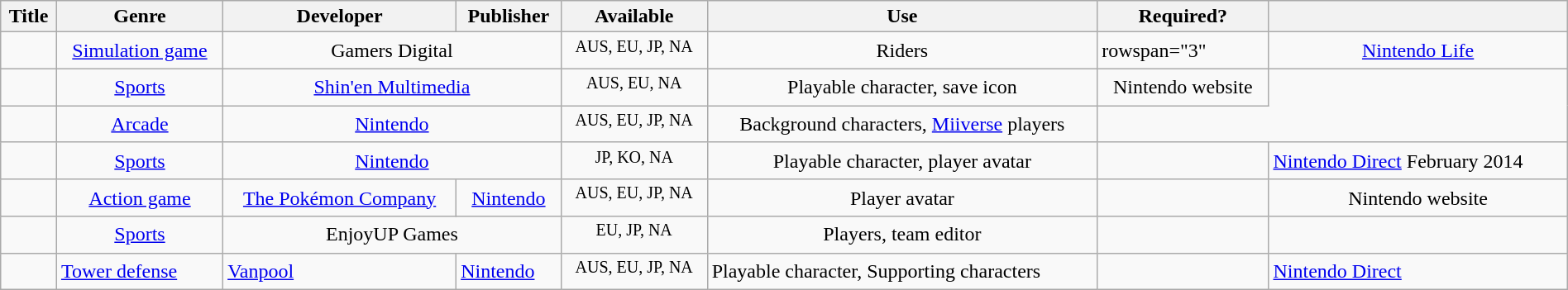<table class="wikitable sortable" style="width:100%;" id="3dseshoplist">
<tr>
<th>Title</th>
<th>Genre</th>
<th>Developer</th>
<th>Publisher</th>
<th>Available</th>
<th>Use</th>
<th>Required?</th>
<th></th>
</tr>
<tr>
<td></td>
<td align="center"><a href='#'>Simulation game</a></td>
<td colspan="2" align="center">Gamers Digital</td>
<td align="center"><sup>AUS, EU, JP, NA</sup></td>
<td align="center">Riders</td>
<td>rowspan="3" </td>
<td align="center"><a href='#'>Nintendo Life</a></td>
</tr>
<tr>
<td></td>
<td align="center"><a href='#'>Sports</a></td>
<td colspan="2" align="center"><a href='#'>Shin'en Multimedia</a></td>
<td align="center"><sup>AUS, EU, NA</sup></td>
<td align="center">Playable character, save icon</td>
<td align="center">Nintendo website</td>
</tr>
<tr>
<td></td>
<td align="center"><a href='#'>Arcade</a></td>
<td colspan="2" align="center"><a href='#'>Nintendo</a></td>
<td align="center"><sup>AUS, EU, JP, NA</sup></td>
<td align="center">Background characters, <a href='#'>Miiverse</a> players</td>
</tr>
<tr>
<td></td>
<td align="center"><a href='#'>Sports</a></td>
<td colspan="2" align="center"><a href='#'>Nintendo</a></td>
<td align="center"><sup>JP, KO, NA</sup></td>
<td align="center">Playable character, player avatar</td>
<td></td>
<td><a href='#'>Nintendo Direct</a> February 2014</td>
</tr>
<tr>
<td></td>
<td align="center"><a href='#'>Action game</a></td>
<td align="center"><a href='#'>The Pokémon Company</a></td>
<td align="center"><a href='#'>Nintendo</a></td>
<td align="center"><sup>AUS, EU, JP, NA</sup></td>
<td align="center">Player avatar</td>
<td></td>
<td align="center">Nintendo website</td>
</tr>
<tr>
<td></td>
<td align=center><a href='#'>Sports</a></td>
<td colspan="2" align="center">EnjoyUP Games</td>
<td align=center><sup>EU, JP, NA</sup></td>
<td align=center>Players, team editor</td>
<td></td>
<td align=center></td>
</tr>
<tr>
<td></td>
<td><a href='#'>Tower defense</a></td>
<td><a href='#'>Vanpool</a></td>
<td><a href='#'>Nintendo</a></td>
<td align="center"><sup>AUS, EU, JP, NA</sup></td>
<td>Playable character, Supporting characters</td>
<td></td>
<td><a href='#'>Nintendo Direct</a></td>
</tr>
</table>
